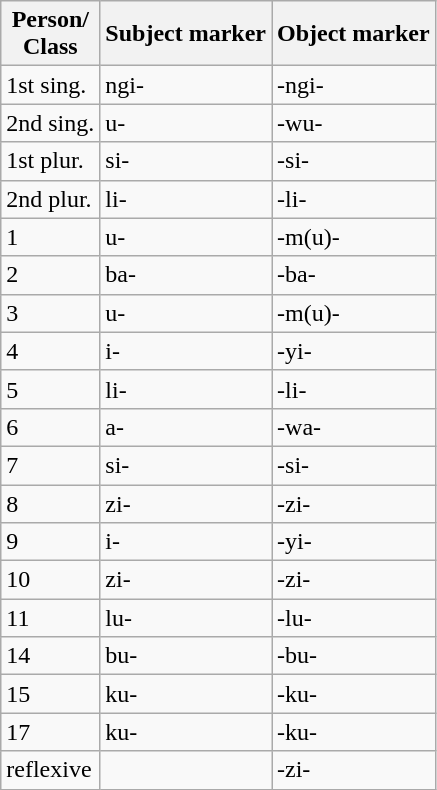<table class="wikitable">
<tr>
<th>Person/<br>Class</th>
<th>Subject marker</th>
<th>Object marker</th>
</tr>
<tr>
<td>1st sing.</td>
<td>ngi-</td>
<td>-ngi-</td>
</tr>
<tr>
<td>2nd sing.</td>
<td>u-</td>
<td>-wu-</td>
</tr>
<tr>
<td>1st plur.</td>
<td>si-</td>
<td>-si-</td>
</tr>
<tr>
<td>2nd plur.</td>
<td>li-</td>
<td>-li-</td>
</tr>
<tr>
<td>1</td>
<td>u-</td>
<td>-m(u)-</td>
</tr>
<tr>
<td>2</td>
<td>ba-</td>
<td>-ba-</td>
</tr>
<tr>
<td>3</td>
<td>u-</td>
<td>-m(u)-</td>
</tr>
<tr>
<td>4</td>
<td>i-</td>
<td>-yi-</td>
</tr>
<tr>
<td>5</td>
<td>li-</td>
<td>-li-</td>
</tr>
<tr>
<td>6</td>
<td>a-</td>
<td>-wa-</td>
</tr>
<tr>
<td>7</td>
<td>si-</td>
<td>-si-</td>
</tr>
<tr>
<td>8</td>
<td>zi-</td>
<td>-zi-</td>
</tr>
<tr>
<td>9</td>
<td>i-</td>
<td>-yi-</td>
</tr>
<tr>
<td>10</td>
<td>zi-</td>
<td>-zi-</td>
</tr>
<tr>
<td>11</td>
<td>lu-</td>
<td>-lu-</td>
</tr>
<tr>
<td>14</td>
<td>bu-</td>
<td>-bu-</td>
</tr>
<tr>
<td>15</td>
<td>ku-</td>
<td>-ku-</td>
</tr>
<tr>
<td>17</td>
<td>ku-</td>
<td>-ku-</td>
</tr>
<tr>
<td>reflexive</td>
<td></td>
<td>-zi-</td>
</tr>
</table>
